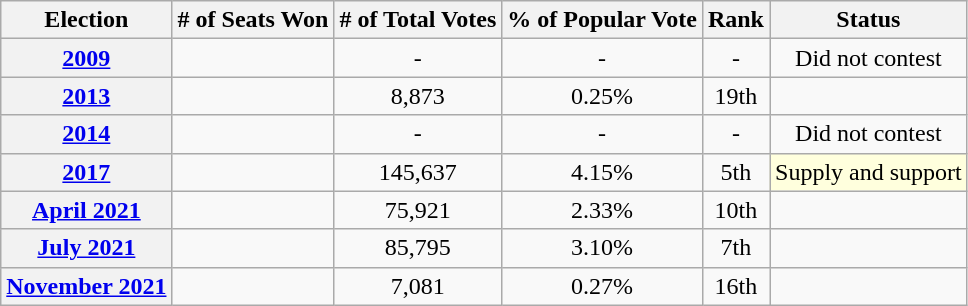<table class="wikitable" style="text-align:center">
<tr>
<th>Election</th>
<th># of Seats Won</th>
<th># of Total Votes</th>
<th>% of Popular Vote</th>
<th>Rank</th>
<th>Status</th>
</tr>
<tr>
<th><a href='#'>2009</a></th>
<td></td>
<td>-</td>
<td>-</td>
<td>-</td>
<td>Did not contest</td>
</tr>
<tr>
<th><a href='#'>2013</a></th>
<td></td>
<td>8,873</td>
<td>0.25%</td>
<td>19th</td>
<td></td>
</tr>
<tr>
<th><a href='#'>2014</a></th>
<td></td>
<td>-</td>
<td>-</td>
<td>-</td>
<td>Did not contest</td>
</tr>
<tr>
<th><a href='#'>2017</a></th>
<td></td>
<td>145,637</td>
<td>4.15%</td>
<td>5th</td>
<td style="background:#ffffdd">Supply and support</td>
</tr>
<tr>
<th><a href='#'>April 2021</a></th>
<td></td>
<td>75,921</td>
<td>2.33%</td>
<td>10th</td>
<td></td>
</tr>
<tr>
<th><a href='#'>July 2021</a></th>
<td></td>
<td>85,795</td>
<td>3.10%</td>
<td>7th</td>
<td></td>
</tr>
<tr>
<th><a href='#'>November 2021</a></th>
<td></td>
<td>7,081</td>
<td>0.27%</td>
<td>16th</td>
<td></td>
</tr>
</table>
